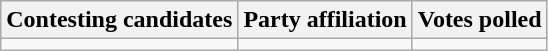<table class="wikitable sortable">
<tr>
<th>Contesting candidates</th>
<th>Party affiliation</th>
<th>Votes polled</th>
</tr>
<tr>
<td></td>
<td></td>
<td></td>
</tr>
</table>
